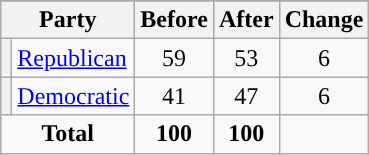<table class="wikitable" style="text-align:center;">
<tr>
</tr>
<tr>
<th colspan=2>Party</th>
<th>Before</th>
<th>After</th>
<th>Change</th>
</tr>
<tr>
<th style="background-color:"></th>
<td style="text-align:left;"><a href='#'>Republican</a></td>
<td>59</td>
<td>53</td>
<td> 6</td>
</tr>
<tr>
<th style="background-color:"></th>
<td style="text-align:left;"><a href='#'>Democratic</a></td>
<td>41</td>
<td>47</td>
<td> 6</td>
</tr>
<tr>
<td colspan=2><strong>Total</strong></td>
<td><strong>100</strong></td>
<td><strong>100</strong></td>
<td></td>
</tr>
</table>
